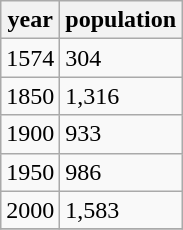<table class="wikitable">
<tr>
<th>year</th>
<th>population</th>
</tr>
<tr>
<td>1574</td>
<td>304</td>
</tr>
<tr>
<td>1850</td>
<td>1,316</td>
</tr>
<tr>
<td>1900</td>
<td>933</td>
</tr>
<tr>
<td>1950</td>
<td>986</td>
</tr>
<tr>
<td>2000</td>
<td>1,583</td>
</tr>
<tr>
</tr>
</table>
